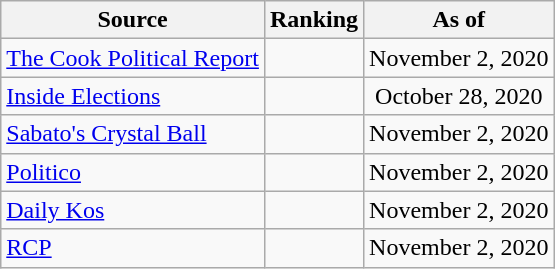<table class="wikitable" style="text-align:center">
<tr>
<th>Source</th>
<th>Ranking</th>
<th>As of</th>
</tr>
<tr>
<td align=left><a href='#'>The Cook Political Report</a></td>
<td></td>
<td>November 2, 2020</td>
</tr>
<tr>
<td align=left><a href='#'>Inside Elections</a></td>
<td></td>
<td>October 28, 2020</td>
</tr>
<tr>
<td align=left><a href='#'>Sabato's Crystal Ball</a></td>
<td></td>
<td>November 2, 2020</td>
</tr>
<tr>
<td align="left"><a href='#'>Politico</a></td>
<td></td>
<td>November 2, 2020</td>
</tr>
<tr>
<td align="left"><a href='#'>Daily Kos</a></td>
<td></td>
<td>November 2, 2020</td>
</tr>
<tr>
<td align="left"><a href='#'>RCP</a></td>
<td></td>
<td>November 2, 2020</td>
</tr>
</table>
